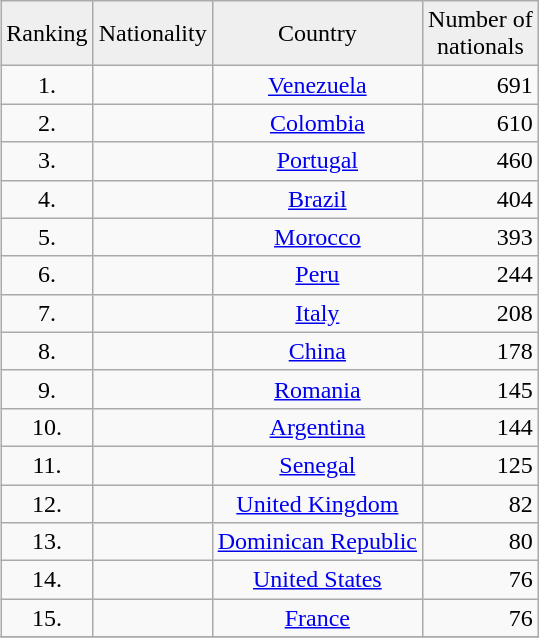<table class="wikitable" style="text-align:center; margin: auto 1em 16px 16px; float:right;">
<tr bgcolor=#efefef>
<td>Ranking</td>
<td>Nationality</td>
<td>Country</td>
<td>Number of<br>nationals</td>
</tr>
<tr>
<td>1.</td>
<td align=left></td>
<td><a href='#'>Venezuela</a></td>
<td align=right>691</td>
</tr>
<tr>
<td>2.</td>
<td align=left></td>
<td><a href='#'>Colombia</a></td>
<td align=right>610</td>
</tr>
<tr>
<td>3.</td>
<td align=left></td>
<td><a href='#'>Portugal</a></td>
<td align=right>460</td>
</tr>
<tr>
<td>4.</td>
<td align=left></td>
<td><a href='#'>Brazil</a></td>
<td align=right>404</td>
</tr>
<tr>
<td>5.</td>
<td align=left></td>
<td><a href='#'>Morocco</a></td>
<td align=right>393</td>
</tr>
<tr>
<td>6.</td>
<td align=left></td>
<td><a href='#'>Peru</a></td>
<td align=right>244</td>
</tr>
<tr>
<td>7.</td>
<td align=left></td>
<td><a href='#'>Italy</a></td>
<td align=right>208</td>
</tr>
<tr>
<td>8.</td>
<td align=left></td>
<td><a href='#'>China</a></td>
<td align=right>178</td>
</tr>
<tr>
<td>9.</td>
<td align=left></td>
<td><a href='#'>Romania</a></td>
<td align=right>145</td>
</tr>
<tr>
<td>10.</td>
<td align=left></td>
<td><a href='#'>Argentina</a></td>
<td align=right>144</td>
</tr>
<tr>
<td>11.</td>
<td align=left></td>
<td><a href='#'>Senegal</a></td>
<td align=right>125</td>
</tr>
<tr>
<td>12.</td>
<td align=left></td>
<td><a href='#'>United Kingdom</a></td>
<td align=right>82</td>
</tr>
<tr>
<td>13.</td>
<td align=left></td>
<td><a href='#'>Dominican Republic</a></td>
<td align=right>80</td>
</tr>
<tr>
<td>14.</td>
<td align=left></td>
<td><a href='#'>United States</a></td>
<td align=right>76</td>
</tr>
<tr>
<td>15.</td>
<td align=left></td>
<td><a href='#'>France</a></td>
<td align=right>76</td>
</tr>
<tr>
</tr>
</table>
